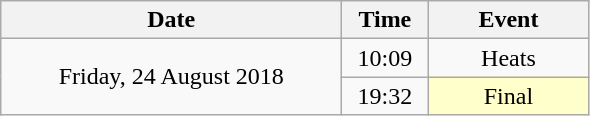<table class = "wikitable" style="text-align:center;">
<tr>
<th width=220>Date</th>
<th width=50>Time</th>
<th width=100>Event</th>
</tr>
<tr>
<td rowspan=2>Friday, 24 August 2018</td>
<td>10:09</td>
<td>Heats</td>
</tr>
<tr>
<td>19:32</td>
<td bgcolor=ffffcc>Final</td>
</tr>
</table>
